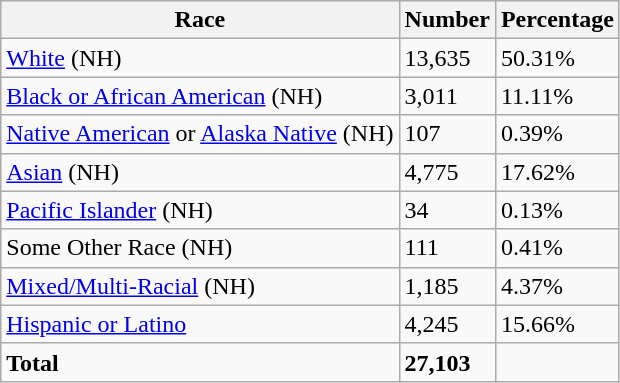<table class="wikitable">
<tr>
<th>Race</th>
<th>Number</th>
<th>Percentage</th>
</tr>
<tr>
<td><a href='#'>White</a> (NH)</td>
<td>13,635</td>
<td>50.31%</td>
</tr>
<tr>
<td><a href='#'>Black or African American</a> (NH)</td>
<td>3,011</td>
<td>11.11%</td>
</tr>
<tr>
<td><a href='#'>Native American</a> or <a href='#'>Alaska Native</a> (NH)</td>
<td>107</td>
<td>0.39%</td>
</tr>
<tr>
<td><a href='#'>Asian</a> (NH)</td>
<td>4,775</td>
<td>17.62%</td>
</tr>
<tr>
<td><a href='#'>Pacific Islander</a> (NH)</td>
<td>34</td>
<td>0.13%</td>
</tr>
<tr>
<td>Some Other Race (NH)</td>
<td>111</td>
<td>0.41%</td>
</tr>
<tr>
<td><a href='#'>Mixed/Multi-Racial</a> (NH)</td>
<td>1,185</td>
<td>4.37%</td>
</tr>
<tr>
<td><a href='#'>Hispanic or Latino</a></td>
<td>4,245</td>
<td>15.66%</td>
</tr>
<tr>
<td><strong>Total</strong></td>
<td><strong>27,103</strong></td>
<td></td>
</tr>
</table>
